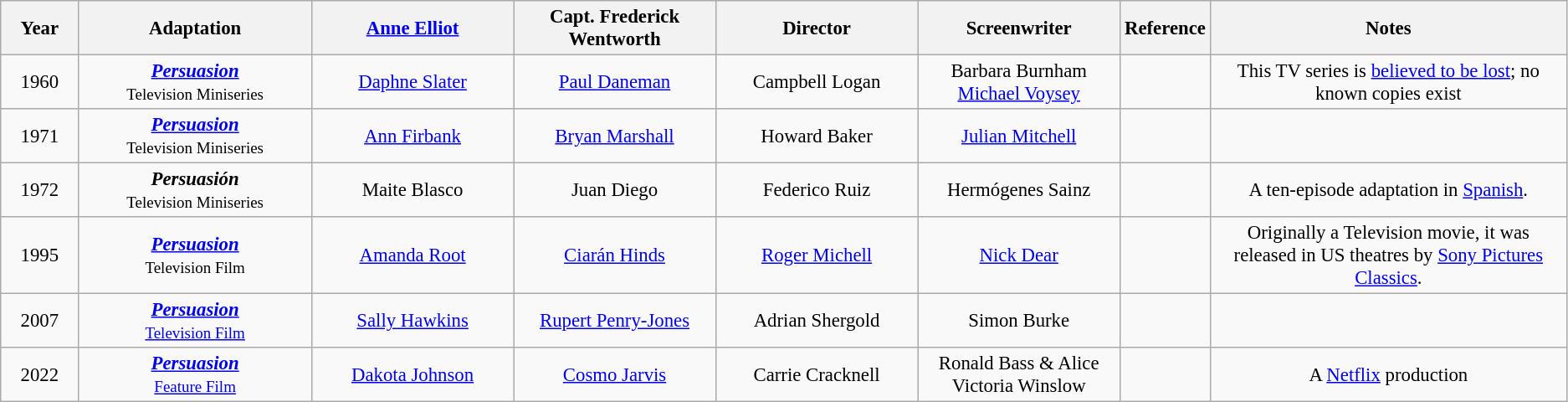<table class="wikitable" style="font-size:95%">
<tr style="text-align:center;">
<th>Year</th>
<th>Adaptation</th>
<th><a href='#'>Anne Elliot</a></th>
<th>Capt. Frederick Wentworth</th>
<th>Director</th>
<th>Screenwriter</th>
<th>Reference</th>
<th>Notes</th>
</tr>
<tr style="text-align:center;">
<td style="width:5%;">1960</td>
<td style="width:15%;"><strong><em><a href='#'>Persuasion</a></em></strong><br><small>Television Miniseries</small></td>
<td style="width:13%;"><a href='#'>Daphne Slater</a></td>
<td style="width:13%;"><a href='#'>Paul Daneman</a></td>
<td style="width:13%;">Campbell Logan</td>
<td style="width:13%;">Barbara Burnham<br><a href='#'>Michael Voysey</a></td>
<td style="width:5%;"></td>
<td style="width:24%;">This TV series is <a href='#'>believed to be lost</a>; no known copies exist</td>
</tr>
<tr style="text-align:center;">
<td>1971</td>
<td><strong><em><a href='#'>Persuasion</a></em></strong><br><small>Television Miniseries</small></td>
<td><a href='#'>Ann Firbank</a></td>
<td><a href='#'>Bryan Marshall</a></td>
<td>Howard Baker</td>
<td><a href='#'>Julian Mitchell</a></td>
<td></td>
<td></td>
</tr>
<tr style="text-align:center;">
<td>1972</td>
<td><strong><em>Persuasión</em></strong><br><small>Television Miniseries</small></td>
<td>Maite Blasco</td>
<td>Juan Diego</td>
<td>Federico Ruiz</td>
<td>Hermógenes Sainz</td>
<td></td>
<td>A ten-episode adaptation in <a href='#'>Spanish</a>.</td>
</tr>
<tr style="text-align:center;">
<td>1995</td>
<td><strong><em><a href='#'>Persuasion</a></em></strong><br><small>Television Film</small></td>
<td><a href='#'>Amanda Root</a></td>
<td><a href='#'>Ciarán Hinds</a></td>
<td><a href='#'>Roger Michell</a></td>
<td><a href='#'>Nick Dear</a></td>
<td></td>
<td>Originally a Television movie, it was released in US theatres by <a href='#'>Sony Pictures Classics</a>.</td>
</tr>
<tr style="text-align:center;">
<td>2007</td>
<td><strong><em><a href='#'>Persuasion</a></em></strong><br><small><a href='#'>Television Film</a></small></td>
<td><a href='#'>Sally Hawkins</a></td>
<td><a href='#'>Rupert Penry-Jones</a></td>
<td>Adrian Shergold</td>
<td>Simon Burke</td>
<td></td>
<td></td>
</tr>
<tr style="text-align:center;">
<td>2022</td>
<td><strong><em><a href='#'>Persuasion</a></em></strong><br><small><a href='#'>Feature Film</a></small></td>
<td><a href='#'>Dakota Johnson</a></td>
<td><a href='#'>Cosmo Jarvis</a></td>
<td>Carrie Cracknell</td>
<td>Ronald Bass & Alice Victoria Winslow</td>
<td></td>
<td>A <a href='#'>Netflix</a> production</td>
</tr>
</table>
